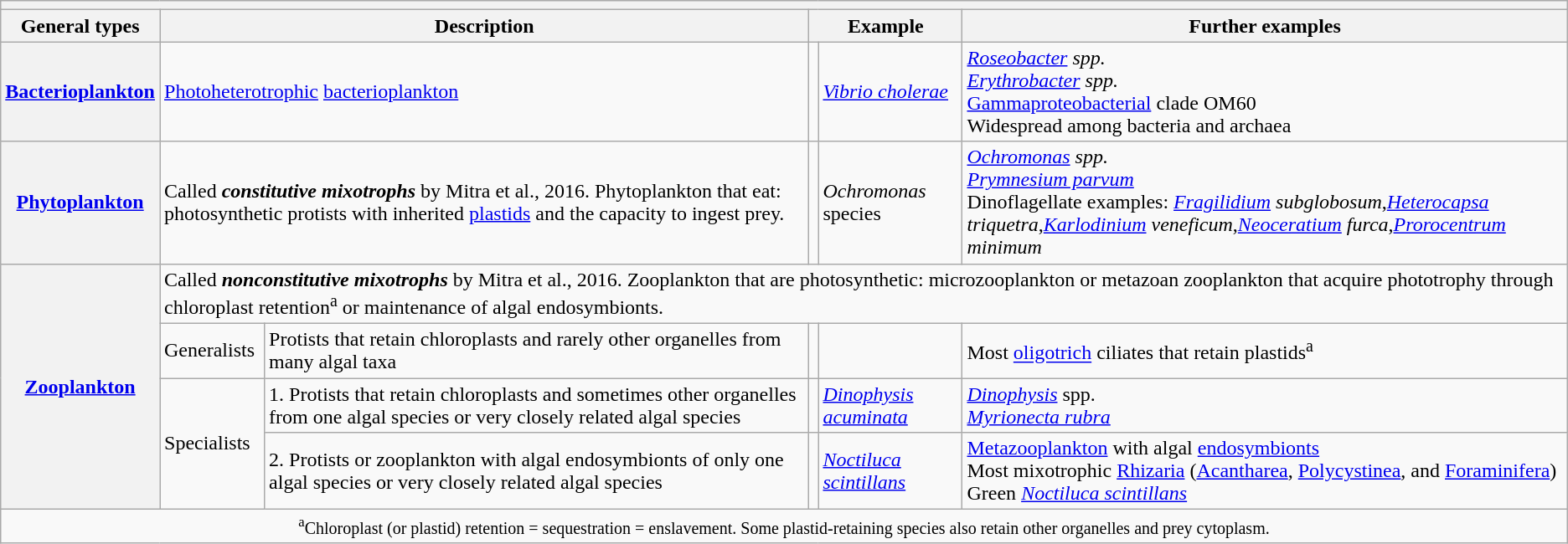<table class="wikitable">
<tr>
<th colspan=8></th>
</tr>
<tr>
<th>General types</th>
<th colspan=2>Description</th>
<th colspan=2>Example</th>
<th>Further examples</th>
</tr>
<tr>
<th><a href='#'>Bacterioplankton</a></th>
<td colspan=2><a href='#'>Photoheterotrophic</a> <a href='#'>bacterioplankton</a></td>
<td></td>
<td><em><a href='#'>Vibrio cholerae</a></em></td>
<td><em><a href='#'>Roseobacter</a> spp.</em><br><em><a href='#'>Erythrobacter</a> spp.</em><br><a href='#'>Gammaproteobacterial</a> clade OM60<br>Widespread among bacteria and archaea</td>
</tr>
<tr>
<th><a href='#'>Phytoplankton</a></th>
<td colspan=2>Called <strong><em>constitutive mixotrophs</em></strong> by Mitra et al., 2016. Phytoplankton that eat: photosynthetic protists with inherited <a href='#'>plastids</a> and the capacity to ingest prey.</td>
<td></td>
<td><em>Ochromonas</em> species</td>
<td><em><a href='#'>Ochromonas</a> spp.</em><br><em><a href='#'>Prymnesium parvum</a></em><br>Dinoflagellate examples: <em><a href='#'>Fragilidium</a> subglobosum</em>,<em><a href='#'>Heterocapsa</a> triquetra</em>,<em><a href='#'>Karlodinium</a> veneficum</em>,<em><a href='#'>Neoceratium</a> furca</em>,<em><a href='#'>Prorocentrum</a> minimum</em></td>
</tr>
<tr>
<th rowspan=4><a href='#'>Zooplankton</a></th>
<td colspan=5>Called <strong><em>nonconstitutive mixotrophs</em></strong> by Mitra et al., 2016. Zooplankton that are photosynthetic: microzooplankton or metazoan zooplankton that acquire phototrophy through chloroplast retention<sup>a</sup> or maintenance of algal endosymbionts.</td>
</tr>
<tr>
<td>Generalists</td>
<td>Protists that retain chloroplasts and rarely other organelles from many algal taxa</td>
<td></td>
<td></td>
<td>Most <a href='#'>oligotrich</a> ciliates that retain plastids<sup>a</sup></td>
</tr>
<tr>
<td rowspan=2>Specialists</td>
<td>1. Protists that retain chloroplasts and sometimes other organelles from one algal species or very closely related algal species</td>
<td></td>
<td><em><a href='#'>Dinophysis acuminata</a></em></td>
<td><em><a href='#'>Dinophysis</a></em> spp.<br><em><a href='#'>Myrionecta rubra</a></em></td>
</tr>
<tr>
<td>2. Protists or zooplankton with algal endosymbionts of only one algal species or very closely related algal species</td>
<td></td>
<td><em><a href='#'>Noctiluca scintillans</a></em></td>
<td><a href='#'>Metazooplankton</a> with algal <a href='#'>endosymbionts</a><br>Most mixotrophic <a href='#'>Rhizaria</a> (<a href='#'>Acantharea</a>, <a href='#'>Polycystinea</a>, and <a href='#'>Foraminifera</a>)<br>Green <em><a href='#'>Noctiluca scintillans</a></em></td>
</tr>
<tr>
<td colspan=7 style="text-align:center;"><small><sup>a</sup>Chloroplast (or plastid) retention = sequestration = enslavement. Some plastid-retaining species also retain other organelles and prey cytoplasm.</small></td>
</tr>
</table>
